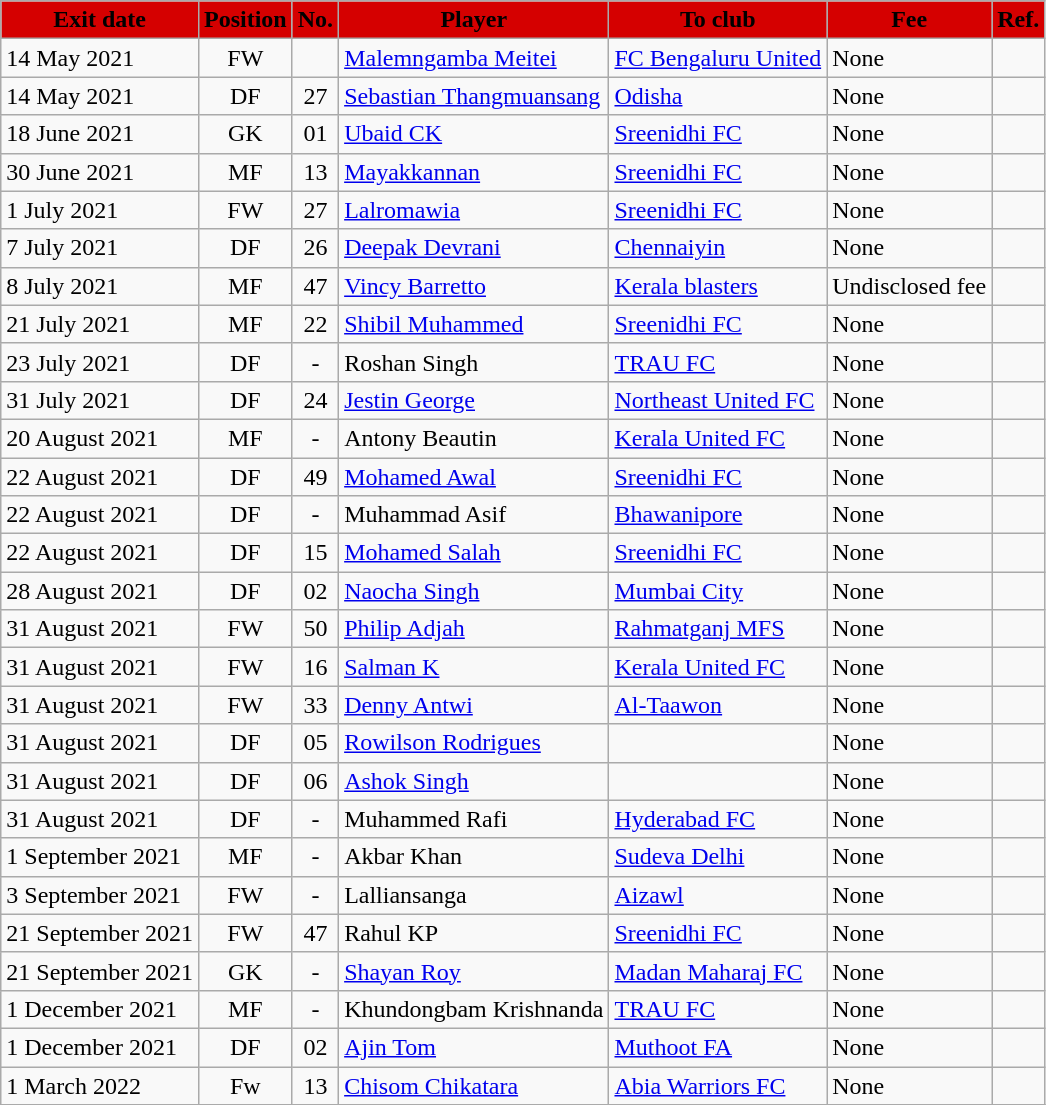<table class="wikitable sortable">
<tr>
<th style="background:#d50000; color:Black;"><strong>Exit date</strong></th>
<th style="background:#d50000; color:Black;"><strong>Position</strong></th>
<th style="background:#d50000; color:Black;"><strong>No.</strong></th>
<th style="background:#d50000; color:Black;"><strong>Player</strong></th>
<th style="background:#d50000; color:Black;"><strong>To club</strong></th>
<th style="background:#d50000; color:Black;"><strong>Fee</strong></th>
<th style="background:#d50000; color:Black;"><strong>Ref.</strong></th>
</tr>
<tr>
<td>14 May 2021</td>
<td style="text-align:center;">FW</td>
<td style="text-align:center;"></td>
<td style="text-align:left;"> <a href='#'>Malemngamba Meitei</a></td>
<td style="text-align:left;"> <a href='#'>FC Bengaluru United</a></td>
<td>None</td>
<td></td>
</tr>
<tr>
<td>14 May 2021</td>
<td style="text-align:center;">DF</td>
<td style="text-align:center;">27</td>
<td style="text-align:left;"> <a href='#'>Sebastian Thangmuansang</a></td>
<td style="text-align:left;"> <a href='#'>Odisha</a></td>
<td>None</td>
<td></td>
</tr>
<tr>
<td>18 June 2021</td>
<td style="text-align:center;">GK</td>
<td style="text-align:center;">01</td>
<td style="text-align:left;"> <a href='#'>Ubaid CK</a></td>
<td style="text-align:left;"> <a href='#'>Sreenidhi FC</a></td>
<td>None</td>
<td></td>
</tr>
<tr>
<td>30 June 2021</td>
<td style="text-align:center;">MF</td>
<td style="text-align:center;">13</td>
<td style="text-align:left;"> <a href='#'>Mayakkannan</a></td>
<td style="text-align:left;"> <a href='#'>Sreenidhi FC</a></td>
<td>None</td>
<td></td>
</tr>
<tr>
<td>1 July 2021</td>
<td style="text-align:center;">FW</td>
<td style="text-align:center;">27</td>
<td style="text-align:left;"> <a href='#'>Lalromawia</a></td>
<td style="text-align:left;"> <a href='#'>Sreenidhi FC</a></td>
<td>None</td>
<td></td>
</tr>
<tr>
<td>7 July 2021</td>
<td style="text-align:center;">DF</td>
<td style="text-align:center;">26</td>
<td style="text-align:left;"> <a href='#'>Deepak Devrani</a></td>
<td style="text-align:left;"> <a href='#'>Chennaiyin</a></td>
<td>None</td>
<td></td>
</tr>
<tr>
<td>8 July 2021</td>
<td style="text-align:center;">MF</td>
<td style="text-align:center;">47</td>
<td style="text-align:left;"> <a href='#'>Vincy Barretto</a></td>
<td style="text-align:left;"> <a href='#'>Kerala blasters</a></td>
<td>Undisclosed fee</td>
<td></td>
</tr>
<tr>
<td>21 July 2021</td>
<td style="text-align:center;">MF</td>
<td style="text-align:center;">22</td>
<td style="text-align:left;"> <a href='#'>Shibil Muhammed</a></td>
<td style="text-align:left;"> <a href='#'>Sreenidhi FC</a></td>
<td>None</td>
<td></td>
</tr>
<tr>
<td>23 July 2021</td>
<td style="text-align:center;">DF</td>
<td style="text-align:center;">-</td>
<td style="text-align:left;"> Roshan Singh</td>
<td style="text-align:left;"> <a href='#'>TRAU FC</a></td>
<td>None</td>
<td></td>
</tr>
<tr>
<td>31 July 2021</td>
<td style="text-align:center;">DF</td>
<td style="text-align:center;">24</td>
<td style="text-align:left;"> <a href='#'>Jestin George</a></td>
<td style="text-align:left;"> <a href='#'>Northeast United FC</a></td>
<td>None</td>
<td></td>
</tr>
<tr>
<td>20 August 2021</td>
<td style="text-align:center;">MF</td>
<td style="text-align:center;">-</td>
<td style="text-align:left;"> Antony Beautin</td>
<td style="text-align:left;"> <a href='#'>Kerala United FC</a></td>
<td>None</td>
<td></td>
</tr>
<tr>
<td>22 August 2021</td>
<td style="text-align:center;">DF</td>
<td style="text-align:center;">49</td>
<td style="text-align:left;"> <a href='#'>Mohamed Awal</a></td>
<td style="text-align:left;"> <a href='#'>Sreenidhi FC</a></td>
<td>None</td>
<td></td>
</tr>
<tr>
<td>22 August 2021</td>
<td style="text-align:center;">DF</td>
<td style="text-align:center;">-</td>
<td style="text-align:left;"> Muhammad Asif</td>
<td style="text-align:left;"> <a href='#'>Bhawanipore</a></td>
<td>None</td>
<td></td>
</tr>
<tr>
<td>22 August 2021</td>
<td style="text-align:center;">DF</td>
<td style="text-align:center;">15</td>
<td style="text-align:left;"> <a href='#'>Mohamed Salah</a></td>
<td style="text-align:left;"> <a href='#'>Sreenidhi FC</a></td>
<td>None</td>
<td></td>
</tr>
<tr>
<td>28 August 2021</td>
<td style="text-align:center;">DF</td>
<td style="text-align:center;">02</td>
<td style="text-align:left;"> <a href='#'>Naocha Singh</a></td>
<td style="text-align:left;"> <a href='#'>Mumbai City</a></td>
<td>None</td>
<td></td>
</tr>
<tr>
<td>31 August 2021</td>
<td style="text-align:center;">FW</td>
<td style="text-align:center;">50</td>
<td style="text-align:left;"> <a href='#'>Philip Adjah</a></td>
<td style="text-align:left;"> <a href='#'>Rahmatganj MFS</a></td>
<td>None</td>
<td></td>
</tr>
<tr>
<td>31 August 2021</td>
<td style="text-align:center;">FW</td>
<td style="text-align:center;">16</td>
<td style="text-align:left;"> <a href='#'>Salman K</a></td>
<td style="text-align:left;"> <a href='#'>Kerala United FC</a></td>
<td>None</td>
<td></td>
</tr>
<tr>
<td>31 August 2021</td>
<td style="text-align:center;">FW</td>
<td style="text-align:center;">33</td>
<td style="text-align:left;"> <a href='#'>Denny Antwi</a></td>
<td style="text-align:left;"> <a href='#'>Al-Taawon</a></td>
<td>None</td>
<td></td>
</tr>
<tr>
<td>31 August 2021</td>
<td style="text-align:center;">DF</td>
<td style="text-align:center;">05</td>
<td style="text-align:left;"> <a href='#'>Rowilson Rodrigues</a></td>
<td style="text-align:left;"></td>
<td>None</td>
<td></td>
</tr>
<tr>
<td>31 August 2021</td>
<td style="text-align:center;">DF</td>
<td style="text-align:center;">06</td>
<td style="text-align:left;"> <a href='#'>Ashok Singh</a></td>
<td style="text-align:left;"></td>
<td>None</td>
<td></td>
</tr>
<tr>
<td>31 August 2021</td>
<td style="text-align:center;">DF</td>
<td style="text-align:center;">-</td>
<td style="text-align:left;"> Muhammed Rafi</td>
<td style="text-align:left;"> <a href='#'>Hyderabad FC</a></td>
<td>None</td>
<td></td>
</tr>
<tr>
<td>1 September 2021</td>
<td style="text-align:center;">MF</td>
<td style="text-align:center;">-</td>
<td style="text-align:left;"> Akbar Khan</td>
<td style="text-align:left;"> <a href='#'>Sudeva Delhi</a></td>
<td>None</td>
<td></td>
</tr>
<tr>
<td>3 September 2021</td>
<td style="text-align:center;">FW</td>
<td style="text-align:center;">-</td>
<td style="text-align:left;"> Lalliansanga</td>
<td style="text-align:left;"> <a href='#'>Aizawl</a></td>
<td>None</td>
<td></td>
</tr>
<tr>
<td>21 September 2021</td>
<td style="text-align:center;">FW</td>
<td style="text-align:center;">47</td>
<td style="text-align:left;"> Rahul KP</td>
<td style="text-align:left;"> <a href='#'>Sreenidhi FC</a></td>
<td>None</td>
<td></td>
</tr>
<tr>
<td>21 September 2021</td>
<td style="text-align:center;">GK</td>
<td style="text-align:center;">-</td>
<td style="text-align:left;"> <a href='#'>Shayan Roy</a></td>
<td style="text-align:left;"> <a href='#'>Madan Maharaj FC</a></td>
<td>None</td>
<td></td>
</tr>
<tr>
<td>1 December 2021</td>
<td style="text-align:center;">MF</td>
<td style="text-align:center;">-</td>
<td style="text-align:left;"> Khundongbam Krishnanda</td>
<td style="text-align:left;"> <a href='#'>TRAU FC</a></td>
<td>None</td>
<td></td>
</tr>
<tr>
<td>1 December 2021</td>
<td style="text-align:center;">DF</td>
<td style="text-align:center;">02</td>
<td style="text-align:left;"> <a href='#'>Ajin Tom</a></td>
<td style="text-align:left;"> <a href='#'>Muthoot FA</a></td>
<td>None</td>
<td></td>
</tr>
<tr>
<td>1 March 2022</td>
<td style="text-align:center;">Fw</td>
<td style="text-align:center;">13</td>
<td style="text-align:left;"> <a href='#'>Chisom Chikatara</a></td>
<td style="text-align:left;"> <a href='#'>Abia Warriors FC</a></td>
<td>None</td>
<td></td>
</tr>
<tr>
</tr>
</table>
